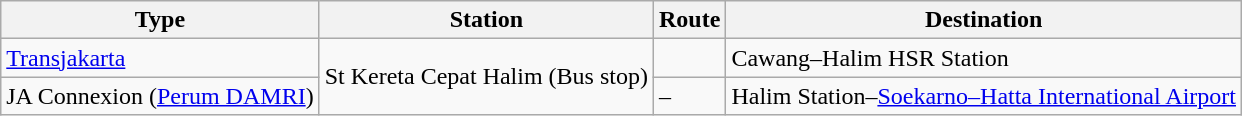<table class="wikitable">
<tr>
<th>Type</th>
<th>Station</th>
<th>Route</th>
<th>Destination</th>
</tr>
<tr>
<td><a href='#'>Transjakarta</a></td>
<td rowspan="2">St Kereta Cepat Halim (Bus stop)</td>
<td></td>
<td>Cawang–Halim HSR Station</td>
</tr>
<tr>
<td>JA Connexion (<a href='#'>Perum DAMRI</a>)</td>
<td>–</td>
<td>Halim Station–<a href='#'>Soekarno–Hatta International Airport</a></td>
</tr>
</table>
